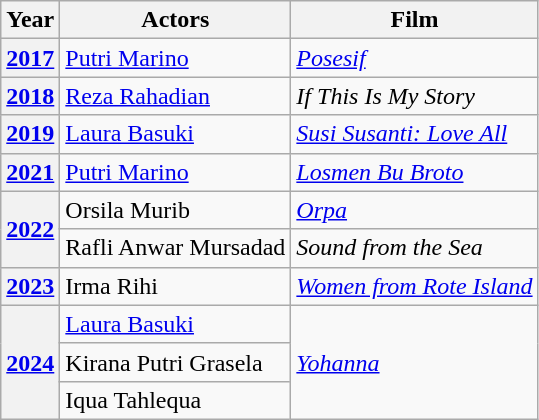<table class="wikitable plainrowheaders">
<tr>
<th>Year</th>
<th>Actors</th>
<th>Film</th>
</tr>
<tr>
<th scope="row"><a href='#'>2017</a></th>
<td><a href='#'>Putri Marino</a></td>
<td><em><a href='#'>Posesif</a></em></td>
</tr>
<tr>
<th scope="row"><a href='#'>2018</a></th>
<td><a href='#'>Reza Rahadian</a></td>
<td><em>If This Is My Story</em></td>
</tr>
<tr>
<th scope="row"><a href='#'>2019</a></th>
<td><a href='#'>Laura Basuki</a></td>
<td><em><a href='#'>Susi Susanti: Love All</a></em></td>
</tr>
<tr>
<th scope="row"><a href='#'>2021</a></th>
<td><a href='#'>Putri Marino</a></td>
<td><em><a href='#'>Losmen Bu Broto</a></em></td>
</tr>
<tr>
<th scope="row" rowspan="2"><a href='#'>2022</a></th>
<td>Orsila Murib</td>
<td><em><a href='#'>Orpa</a></em></td>
</tr>
<tr>
<td>Rafli Anwar Mursadad</td>
<td><em>Sound from the Sea</em></td>
</tr>
<tr>
<th scope="row"><a href='#'>2023</a></th>
<td>Irma Rihi</td>
<td><em><a href='#'>Women from Rote Island</a></em></td>
</tr>
<tr>
<th scope="row" rowspan="3"><a href='#'>2024</a></th>
<td><a href='#'>Laura Basuki</a></td>
<td rowspan="3"><em><a href='#'>Yohanna</a></em></td>
</tr>
<tr>
<td>Kirana Putri Grasela</td>
</tr>
<tr>
<td>Iqua Tahlequa</td>
</tr>
</table>
